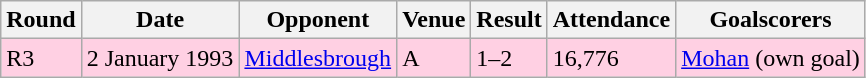<table class="wikitable">
<tr>
<th>Round</th>
<th>Date</th>
<th>Opponent</th>
<th>Venue</th>
<th>Result</th>
<th>Attendance</th>
<th>Goalscorers</th>
</tr>
<tr style="background-color: #ffd0e3;">
<td>R3</td>
<td>2 January 1993</td>
<td><a href='#'>Middlesbrough</a></td>
<td>A</td>
<td>1–2</td>
<td>16,776</td>
<td><a href='#'>Mohan</a> (own goal)</td>
</tr>
</table>
